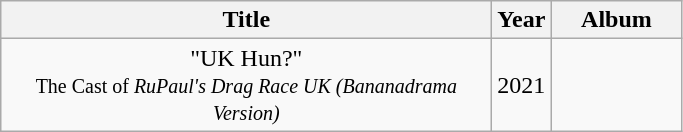<table class="wikitable plainrowheaders" style="text-align:center;">
<tr>
<th style="width:20em;">Title</th>
<th style="width:1em;">Year</th>
<th style="width:5em;">Album</th>
</tr>
<tr>
<td>"UK Hun?"<br><small>The Cast of <em>RuPaul's Drag Race UK (Bananadrama Version)</em></small></td>
<td>2021</td>
<td></td>
</tr>
</table>
